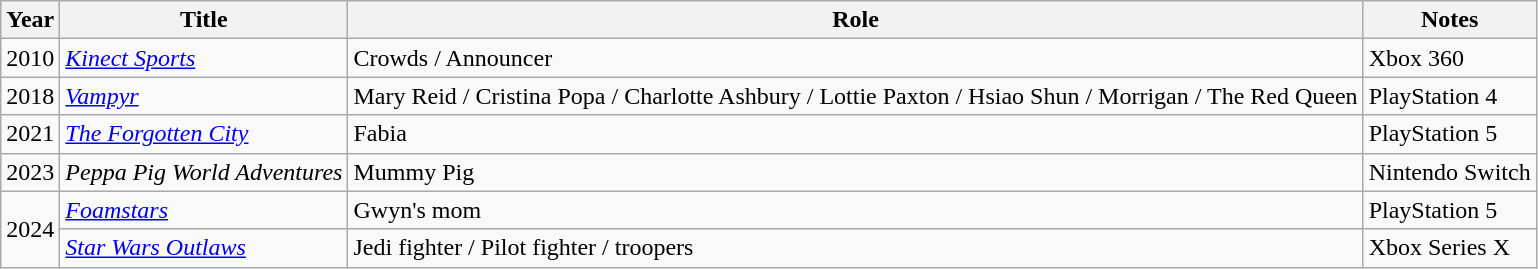<table class="wikitable sortable plainrowheaders">
<tr>
<th>Year</th>
<th>Title</th>
<th>Role</th>
<th class="unsortable">Notes</th>
</tr>
<tr>
<td>2010</td>
<td><em><a href='#'>Kinect Sports</a></em></td>
<td>Crowds / Announcer</td>
<td>Xbox 360</td>
</tr>
<tr>
<td>2018</td>
<td><em><a href='#'>Vampyr</a></em></td>
<td>Mary Reid / Cristina Popa / Charlotte Ashbury / Lottie Paxton / Hsiao Shun / Morrigan / The Red Queen</td>
<td>PlayStation 4</td>
</tr>
<tr>
<td>2021</td>
<td><em><a href='#'>The Forgotten City</a></em></td>
<td>Fabia</td>
<td>PlayStation 5</td>
</tr>
<tr>
<td>2023</td>
<td><em>Peppa Pig World Adventures</em></td>
<td>Mummy Pig</td>
<td>Nintendo Switch</td>
</tr>
<tr>
<td rowspan="2">2024</td>
<td><em><a href='#'>Foamstars</a></em></td>
<td>Gwyn's mom</td>
<td>PlayStation 5</td>
</tr>
<tr>
<td><em><a href='#'>Star Wars Outlaws</a></em></td>
<td>Jedi fighter / Pilot fighter / troopers</td>
<td>Xbox Series X</td>
</tr>
</table>
